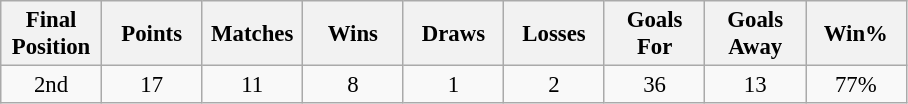<table class="wikitable" style="font-size: 95%; text-align: center;">
<tr>
<th width=60>Final Position</th>
<th width=60>Points</th>
<th width=60>Matches</th>
<th width=60>Wins</th>
<th width=60>Draws</th>
<th width=60>Losses</th>
<th width=60>Goals For</th>
<th width=60>Goals Away</th>
<th width=60>Win%</th>
</tr>
<tr>
<td>2nd</td>
<td>17</td>
<td>11</td>
<td>8</td>
<td>1</td>
<td>2</td>
<td>36</td>
<td>13</td>
<td>77%</td>
</tr>
</table>
